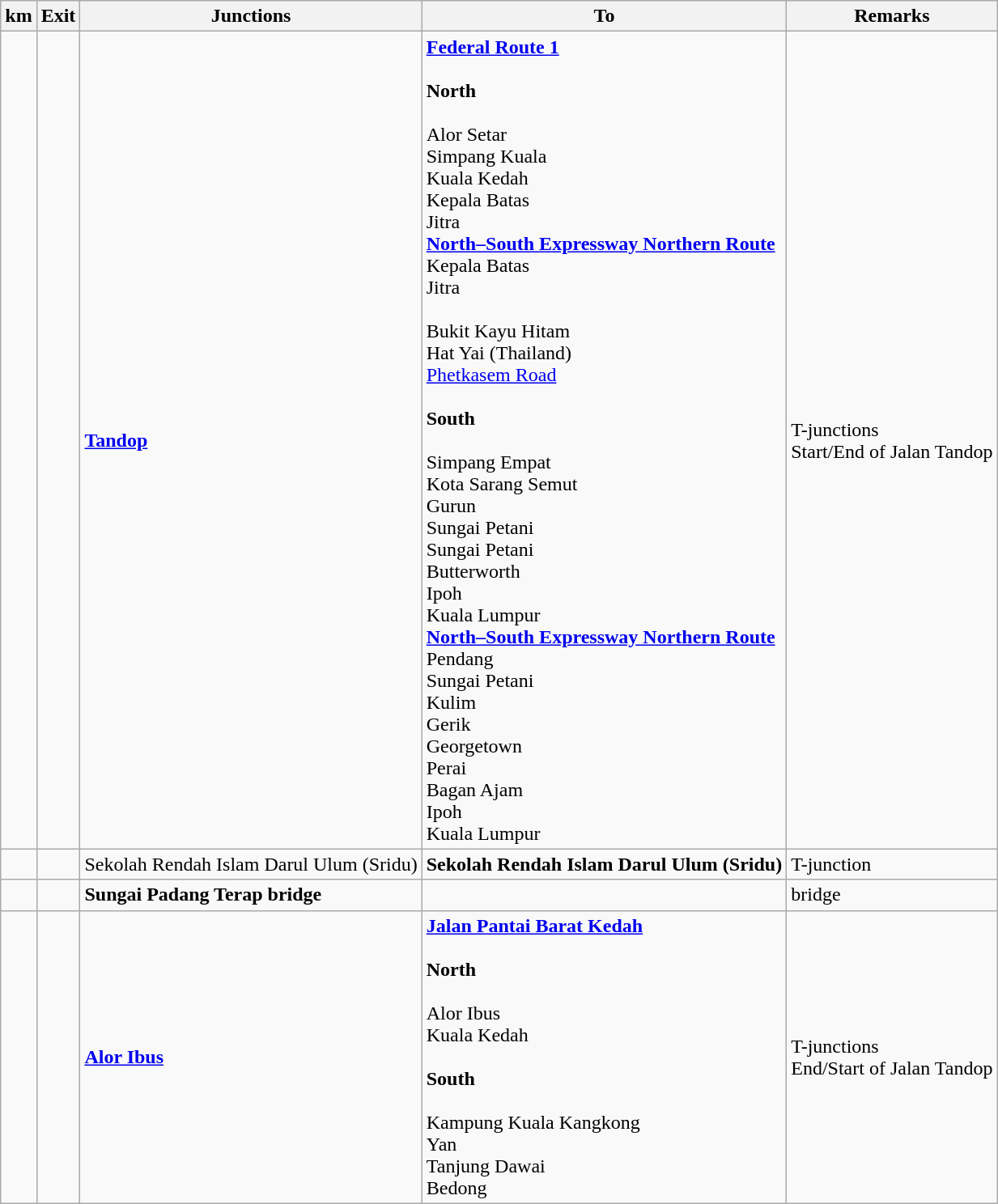<table class="wikitable">
<tr>
<th>km</th>
<th>Exit</th>
<th>Junctions</th>
<th>To</th>
<th>Remarks</th>
</tr>
<tr>
<td></td>
<td></td>
<td><strong><a href='#'>Tandop</a></strong></td>
<td><strong><a href='#'>Federal Route 1</a></strong><br><br><strong>North</strong><br><br>Alor Setar<br>Simpang Kuala<br> Kuala Kedah<br>Kepala Batas<br>Jitra<br> <strong><a href='#'>North–South Expressway Northern Route</a></strong> <br> Kepala Batas<br> Jitra<br> <br>  Bukit Kayu Hitam<br> Hat Yai (Thailand)<br><a href='#'>Phetkasem Road</a> <br><br><strong>South</strong><br><br>Simpang Empat<br>Kota Sarang Semut<br>Gurun<br>Sungai Petani<br>Sungai Petani<br>Butterworth<br>Ipoh<br>Kuala Lumpur<br> <strong><a href='#'>North–South Expressway Northern Route</a></strong><br>  Pendang<br> Sungai Petani <br>  Kulim<br>  Gerik<br>Georgetown<br>Perai<br>Bagan Ajam<br> Ipoh<br> Kuala Lumpur</td>
<td>T-junctions<br>Start/End of Jalan Tandop</td>
</tr>
<tr>
<td></td>
<td></td>
<td>Sekolah Rendah Islam Darul Ulum (Sridu)</td>
<td><strong>Sekolah Rendah Islam Darul Ulum (Sridu)</strong> </td>
<td>T-junction</td>
</tr>
<tr>
<td></td>
<td></td>
<td><strong>Sungai Padang Terap bridge</strong></td>
<td></td>
<td>bridge</td>
</tr>
<tr>
<td></td>
<td></td>
<td><strong><a href='#'>Alor Ibus</a></strong></td>
<td> <strong><a href='#'>Jalan Pantai Barat Kedah</a></strong><br><br><strong>North</strong><br><br> Alor Ibus<br>Kuala Kedah<br><br><strong>South</strong><br><br>Kampung Kuala Kangkong<br>Yan<br>Tanjung Dawai<br>Bedong</td>
<td>T-junctions<br>End/Start of Jalan Tandop</td>
</tr>
</table>
